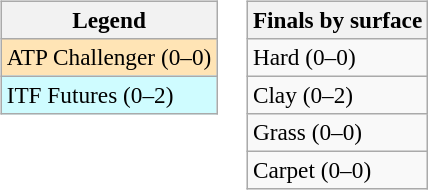<table>
<tr valign=top>
<td><br><table class=wikitable style=font-size:97%>
<tr>
<th>Legend</th>
</tr>
<tr bgcolor=moccasin>
<td>ATP Challenger (0–0)</td>
</tr>
<tr bgcolor=cffcff>
<td>ITF Futures (0–2)</td>
</tr>
</table>
</td>
<td><br><table class=wikitable style=font-size:97%>
<tr>
<th>Finals by surface</th>
</tr>
<tr>
<td>Hard (0–0)</td>
</tr>
<tr>
<td>Clay (0–2)</td>
</tr>
<tr>
<td>Grass (0–0)</td>
</tr>
<tr>
<td>Carpet (0–0)</td>
</tr>
</table>
</td>
</tr>
</table>
